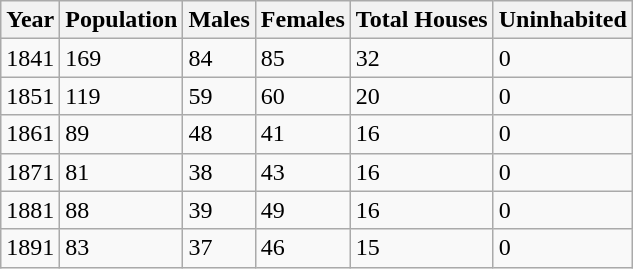<table class="wikitable">
<tr>
<th>Year</th>
<th>Population</th>
<th>Males</th>
<th>Females</th>
<th>Total Houses</th>
<th>Uninhabited</th>
</tr>
<tr>
<td>1841</td>
<td>169</td>
<td>84</td>
<td>85</td>
<td>32</td>
<td>0</td>
</tr>
<tr>
<td>1851</td>
<td>119</td>
<td>59</td>
<td>60</td>
<td>20</td>
<td>0</td>
</tr>
<tr>
<td>1861</td>
<td>89</td>
<td>48</td>
<td>41</td>
<td>16</td>
<td>0</td>
</tr>
<tr>
<td>1871</td>
<td>81</td>
<td>38</td>
<td>43</td>
<td>16</td>
<td>0</td>
</tr>
<tr>
<td>1881</td>
<td>88</td>
<td>39</td>
<td>49</td>
<td>16</td>
<td>0</td>
</tr>
<tr>
<td>1891</td>
<td>83</td>
<td>37</td>
<td>46</td>
<td>15</td>
<td>0</td>
</tr>
</table>
